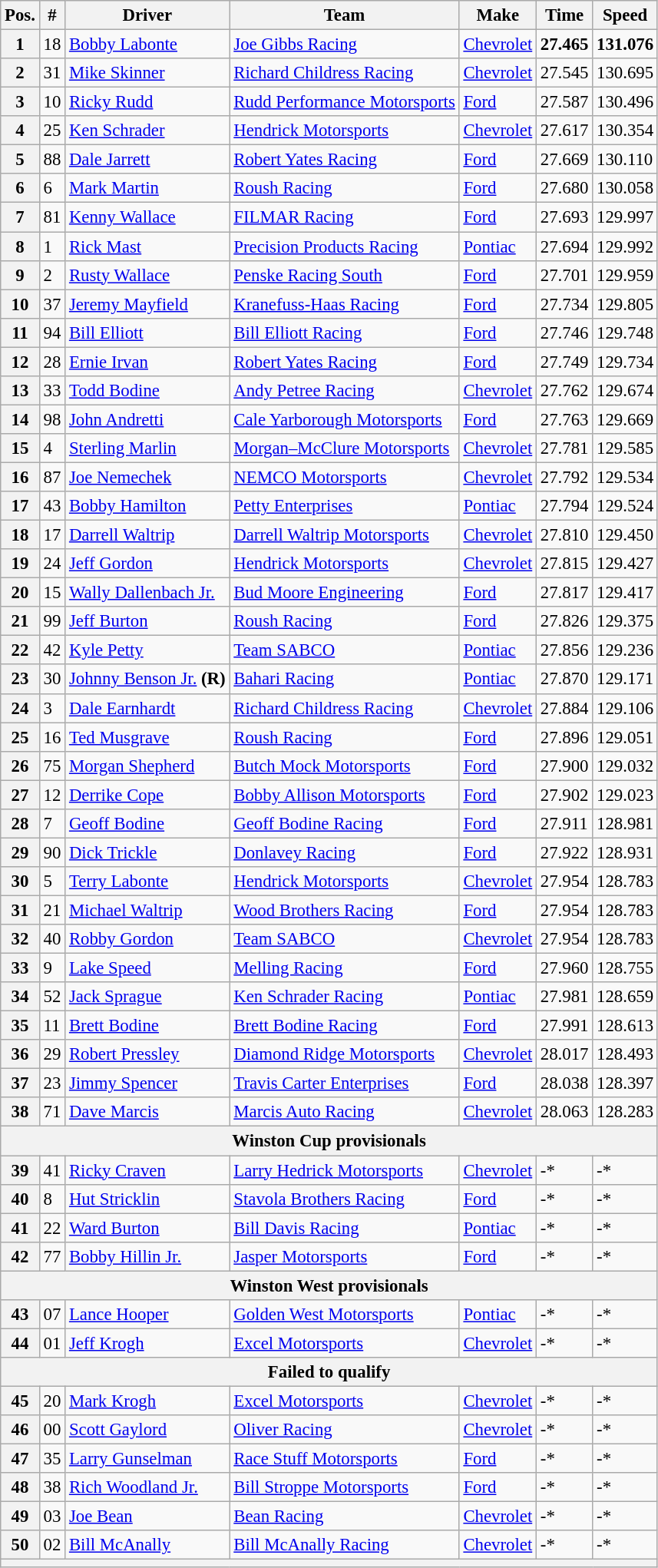<table class="wikitable" style="font-size:95%">
<tr>
<th>Pos.</th>
<th>#</th>
<th>Driver</th>
<th>Team</th>
<th>Make</th>
<th>Time</th>
<th>Speed</th>
</tr>
<tr>
<th>1</th>
<td>18</td>
<td><a href='#'>Bobby Labonte</a></td>
<td><a href='#'>Joe Gibbs Racing</a></td>
<td><a href='#'>Chevrolet</a></td>
<td><strong>27.465</strong></td>
<td><strong>131.076</strong></td>
</tr>
<tr>
<th>2</th>
<td>31</td>
<td><a href='#'>Mike Skinner</a></td>
<td><a href='#'>Richard Childress Racing</a></td>
<td><a href='#'>Chevrolet</a></td>
<td>27.545</td>
<td>130.695</td>
</tr>
<tr>
<th>3</th>
<td>10</td>
<td><a href='#'>Ricky Rudd</a></td>
<td><a href='#'>Rudd Performance Motorsports</a></td>
<td><a href='#'>Ford</a></td>
<td>27.587</td>
<td>130.496</td>
</tr>
<tr>
<th>4</th>
<td>25</td>
<td><a href='#'>Ken Schrader</a></td>
<td><a href='#'>Hendrick Motorsports</a></td>
<td><a href='#'>Chevrolet</a></td>
<td>27.617</td>
<td>130.354</td>
</tr>
<tr>
<th>5</th>
<td>88</td>
<td><a href='#'>Dale Jarrett</a></td>
<td><a href='#'>Robert Yates Racing</a></td>
<td><a href='#'>Ford</a></td>
<td>27.669</td>
<td>130.110</td>
</tr>
<tr>
<th>6</th>
<td>6</td>
<td><a href='#'>Mark Martin</a></td>
<td><a href='#'>Roush Racing</a></td>
<td><a href='#'>Ford</a></td>
<td>27.680</td>
<td>130.058</td>
</tr>
<tr>
<th>7</th>
<td>81</td>
<td><a href='#'>Kenny Wallace</a></td>
<td><a href='#'>FILMAR Racing</a></td>
<td><a href='#'>Ford</a></td>
<td>27.693</td>
<td>129.997</td>
</tr>
<tr>
<th>8</th>
<td>1</td>
<td><a href='#'>Rick Mast</a></td>
<td><a href='#'>Precision Products Racing</a></td>
<td><a href='#'>Pontiac</a></td>
<td>27.694</td>
<td>129.992</td>
</tr>
<tr>
<th>9</th>
<td>2</td>
<td><a href='#'>Rusty Wallace</a></td>
<td><a href='#'>Penske Racing South</a></td>
<td><a href='#'>Ford</a></td>
<td>27.701</td>
<td>129.959</td>
</tr>
<tr>
<th>10</th>
<td>37</td>
<td><a href='#'>Jeremy Mayfield</a></td>
<td><a href='#'>Kranefuss-Haas Racing</a></td>
<td><a href='#'>Ford</a></td>
<td>27.734</td>
<td>129.805</td>
</tr>
<tr>
<th>11</th>
<td>94</td>
<td><a href='#'>Bill Elliott</a></td>
<td><a href='#'>Bill Elliott Racing</a></td>
<td><a href='#'>Ford</a></td>
<td>27.746</td>
<td>129.748</td>
</tr>
<tr>
<th>12</th>
<td>28</td>
<td><a href='#'>Ernie Irvan</a></td>
<td><a href='#'>Robert Yates Racing</a></td>
<td><a href='#'>Ford</a></td>
<td>27.749</td>
<td>129.734</td>
</tr>
<tr>
<th>13</th>
<td>33</td>
<td><a href='#'>Todd Bodine</a></td>
<td><a href='#'>Andy Petree Racing</a></td>
<td><a href='#'>Chevrolet</a></td>
<td>27.762</td>
<td>129.674</td>
</tr>
<tr>
<th>14</th>
<td>98</td>
<td><a href='#'>John Andretti</a></td>
<td><a href='#'>Cale Yarborough Motorsports</a></td>
<td><a href='#'>Ford</a></td>
<td>27.763</td>
<td>129.669</td>
</tr>
<tr>
<th>15</th>
<td>4</td>
<td><a href='#'>Sterling Marlin</a></td>
<td><a href='#'>Morgan–McClure Motorsports</a></td>
<td><a href='#'>Chevrolet</a></td>
<td>27.781</td>
<td>129.585</td>
</tr>
<tr>
<th>16</th>
<td>87</td>
<td><a href='#'>Joe Nemechek</a></td>
<td><a href='#'>NEMCO Motorsports</a></td>
<td><a href='#'>Chevrolet</a></td>
<td>27.792</td>
<td>129.534</td>
</tr>
<tr>
<th>17</th>
<td>43</td>
<td><a href='#'>Bobby Hamilton</a></td>
<td><a href='#'>Petty Enterprises</a></td>
<td><a href='#'>Pontiac</a></td>
<td>27.794</td>
<td>129.524</td>
</tr>
<tr>
<th>18</th>
<td>17</td>
<td><a href='#'>Darrell Waltrip</a></td>
<td><a href='#'>Darrell Waltrip Motorsports</a></td>
<td><a href='#'>Chevrolet</a></td>
<td>27.810</td>
<td>129.450</td>
</tr>
<tr>
<th>19</th>
<td>24</td>
<td><a href='#'>Jeff Gordon</a></td>
<td><a href='#'>Hendrick Motorsports</a></td>
<td><a href='#'>Chevrolet</a></td>
<td>27.815</td>
<td>129.427</td>
</tr>
<tr>
<th>20</th>
<td>15</td>
<td><a href='#'>Wally Dallenbach Jr.</a></td>
<td><a href='#'>Bud Moore Engineering</a></td>
<td><a href='#'>Ford</a></td>
<td>27.817</td>
<td>129.417</td>
</tr>
<tr>
<th>21</th>
<td>99</td>
<td><a href='#'>Jeff Burton</a></td>
<td><a href='#'>Roush Racing</a></td>
<td><a href='#'>Ford</a></td>
<td>27.826</td>
<td>129.375</td>
</tr>
<tr>
<th>22</th>
<td>42</td>
<td><a href='#'>Kyle Petty</a></td>
<td><a href='#'>Team SABCO</a></td>
<td><a href='#'>Pontiac</a></td>
<td>27.856</td>
<td>129.236</td>
</tr>
<tr>
<th>23</th>
<td>30</td>
<td><a href='#'>Johnny Benson Jr.</a> <strong>(R)</strong></td>
<td><a href='#'>Bahari Racing</a></td>
<td><a href='#'>Pontiac</a></td>
<td>27.870</td>
<td>129.171</td>
</tr>
<tr>
<th>24</th>
<td>3</td>
<td><a href='#'>Dale Earnhardt</a></td>
<td><a href='#'>Richard Childress Racing</a></td>
<td><a href='#'>Chevrolet</a></td>
<td>27.884</td>
<td>129.106</td>
</tr>
<tr>
<th>25</th>
<td>16</td>
<td><a href='#'>Ted Musgrave</a></td>
<td><a href='#'>Roush Racing</a></td>
<td><a href='#'>Ford</a></td>
<td>27.896</td>
<td>129.051</td>
</tr>
<tr>
<th>26</th>
<td>75</td>
<td><a href='#'>Morgan Shepherd</a></td>
<td><a href='#'>Butch Mock Motorsports</a></td>
<td><a href='#'>Ford</a></td>
<td>27.900</td>
<td>129.032</td>
</tr>
<tr>
<th>27</th>
<td>12</td>
<td><a href='#'>Derrike Cope</a></td>
<td><a href='#'>Bobby Allison Motorsports</a></td>
<td><a href='#'>Ford</a></td>
<td>27.902</td>
<td>129.023</td>
</tr>
<tr>
<th>28</th>
<td>7</td>
<td><a href='#'>Geoff Bodine</a></td>
<td><a href='#'>Geoff Bodine Racing</a></td>
<td><a href='#'>Ford</a></td>
<td>27.911</td>
<td>128.981</td>
</tr>
<tr>
<th>29</th>
<td>90</td>
<td><a href='#'>Dick Trickle</a></td>
<td><a href='#'>Donlavey Racing</a></td>
<td><a href='#'>Ford</a></td>
<td>27.922</td>
<td>128.931</td>
</tr>
<tr>
<th>30</th>
<td>5</td>
<td><a href='#'>Terry Labonte</a></td>
<td><a href='#'>Hendrick Motorsports</a></td>
<td><a href='#'>Chevrolet</a></td>
<td>27.954</td>
<td>128.783</td>
</tr>
<tr>
<th>31</th>
<td>21</td>
<td><a href='#'>Michael Waltrip</a></td>
<td><a href='#'>Wood Brothers Racing</a></td>
<td><a href='#'>Ford</a></td>
<td>27.954</td>
<td>128.783</td>
</tr>
<tr>
<th>32</th>
<td>40</td>
<td><a href='#'>Robby Gordon</a></td>
<td><a href='#'>Team SABCO</a></td>
<td><a href='#'>Chevrolet</a></td>
<td>27.954</td>
<td>128.783</td>
</tr>
<tr>
<th>33</th>
<td>9</td>
<td><a href='#'>Lake Speed</a></td>
<td><a href='#'>Melling Racing</a></td>
<td><a href='#'>Ford</a></td>
<td>27.960</td>
<td>128.755</td>
</tr>
<tr>
<th>34</th>
<td>52</td>
<td><a href='#'>Jack Sprague</a></td>
<td><a href='#'>Ken Schrader Racing</a></td>
<td><a href='#'>Pontiac</a></td>
<td>27.981</td>
<td>128.659</td>
</tr>
<tr>
<th>35</th>
<td>11</td>
<td><a href='#'>Brett Bodine</a></td>
<td><a href='#'>Brett Bodine Racing</a></td>
<td><a href='#'>Ford</a></td>
<td>27.991</td>
<td>128.613</td>
</tr>
<tr>
<th>36</th>
<td>29</td>
<td><a href='#'>Robert Pressley</a></td>
<td><a href='#'>Diamond Ridge Motorsports</a></td>
<td><a href='#'>Chevrolet</a></td>
<td>28.017</td>
<td>128.493</td>
</tr>
<tr>
<th>37</th>
<td>23</td>
<td><a href='#'>Jimmy Spencer</a></td>
<td><a href='#'>Travis Carter Enterprises</a></td>
<td><a href='#'>Ford</a></td>
<td>28.038</td>
<td>128.397</td>
</tr>
<tr>
<th>38</th>
<td>71</td>
<td><a href='#'>Dave Marcis</a></td>
<td><a href='#'>Marcis Auto Racing</a></td>
<td><a href='#'>Chevrolet</a></td>
<td>28.063</td>
<td>128.283</td>
</tr>
<tr>
<th colspan="7">Winston Cup provisionals</th>
</tr>
<tr>
<th>39</th>
<td>41</td>
<td><a href='#'>Ricky Craven</a></td>
<td><a href='#'>Larry Hedrick Motorsports</a></td>
<td><a href='#'>Chevrolet</a></td>
<td>-*</td>
<td>-*</td>
</tr>
<tr>
<th>40</th>
<td>8</td>
<td><a href='#'>Hut Stricklin</a></td>
<td><a href='#'>Stavola Brothers Racing</a></td>
<td><a href='#'>Ford</a></td>
<td>-*</td>
<td>-*</td>
</tr>
<tr>
<th>41</th>
<td>22</td>
<td><a href='#'>Ward Burton</a></td>
<td><a href='#'>Bill Davis Racing</a></td>
<td><a href='#'>Pontiac</a></td>
<td>-*</td>
<td>-*</td>
</tr>
<tr>
<th>42</th>
<td>77</td>
<td><a href='#'>Bobby Hillin Jr.</a></td>
<td><a href='#'>Jasper Motorsports</a></td>
<td><a href='#'>Ford</a></td>
<td>-*</td>
<td>-*</td>
</tr>
<tr>
<th colspan="7">Winston West provisionals</th>
</tr>
<tr>
<th>43</th>
<td>07</td>
<td><a href='#'>Lance Hooper</a></td>
<td><a href='#'>Golden West Motorsports</a></td>
<td><a href='#'>Pontiac</a></td>
<td>-*</td>
<td>-*</td>
</tr>
<tr>
<th>44</th>
<td>01</td>
<td><a href='#'>Jeff Krogh</a></td>
<td><a href='#'>Excel Motorsports</a></td>
<td><a href='#'>Chevrolet</a></td>
<td>-*</td>
<td>-*</td>
</tr>
<tr>
<th colspan="7">Failed to qualify</th>
</tr>
<tr>
<th>45</th>
<td>20</td>
<td><a href='#'>Mark Krogh</a></td>
<td><a href='#'>Excel Motorsports</a></td>
<td><a href='#'>Chevrolet</a></td>
<td>-*</td>
<td>-*</td>
</tr>
<tr>
<th>46</th>
<td>00</td>
<td><a href='#'>Scott Gaylord</a></td>
<td><a href='#'>Oliver Racing</a></td>
<td><a href='#'>Chevrolet</a></td>
<td>-*</td>
<td>-*</td>
</tr>
<tr>
<th>47</th>
<td>35</td>
<td><a href='#'>Larry Gunselman</a></td>
<td><a href='#'>Race Stuff Motorsports</a></td>
<td><a href='#'>Ford</a></td>
<td>-*</td>
<td>-*</td>
</tr>
<tr>
<th>48</th>
<td>38</td>
<td><a href='#'>Rich Woodland Jr.</a></td>
<td><a href='#'>Bill Stroppe Motorsports</a></td>
<td><a href='#'>Ford</a></td>
<td>-*</td>
<td>-*</td>
</tr>
<tr>
<th>49</th>
<td>03</td>
<td><a href='#'>Joe Bean</a></td>
<td><a href='#'>Bean Racing</a></td>
<td><a href='#'>Chevrolet</a></td>
<td>-*</td>
<td>-*</td>
</tr>
<tr>
<th>50</th>
<td>02</td>
<td><a href='#'>Bill McAnally</a></td>
<td><a href='#'>Bill McAnally Racing</a></td>
<td><a href='#'>Chevrolet</a></td>
<td>-*</td>
<td>-*</td>
</tr>
<tr>
<th colspan="7"></th>
</tr>
</table>
